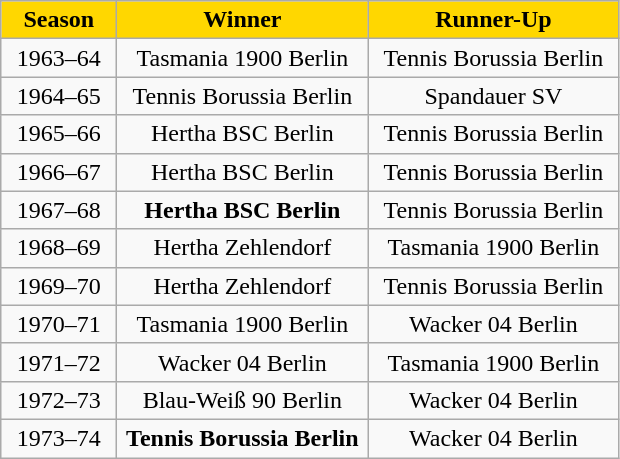<table class="wikitable">
<tr style="text-align:center; background:gold;">
<td width="70"><strong>Season</strong></td>
<td style="width:160px;"><strong>Winner</strong></td>
<td style="width:160px;"><strong>Runner-Up</strong></td>
</tr>
<tr style="text-align:center;">
<td>1963–64</td>
<td>Tasmania 1900 Berlin</td>
<td>Tennis Borussia Berlin</td>
</tr>
<tr style="text-align:center;">
<td>1964–65</td>
<td>Tennis Borussia Berlin</td>
<td>Spandauer SV</td>
</tr>
<tr style="text-align:center;">
<td>1965–66</td>
<td>Hertha BSC Berlin</td>
<td>Tennis Borussia Berlin</td>
</tr>
<tr style="text-align:center;">
<td>1966–67</td>
<td>Hertha BSC Berlin</td>
<td>Tennis Borussia Berlin</td>
</tr>
<tr style="text-align:center;">
<td>1967–68</td>
<td><strong>Hertha BSC Berlin</strong></td>
<td>Tennis Borussia Berlin</td>
</tr>
<tr style="text-align:center;">
<td>1968–69</td>
<td>Hertha Zehlendorf</td>
<td>Tasmania 1900 Berlin</td>
</tr>
<tr style="text-align:center;">
<td>1969–70</td>
<td>Hertha Zehlendorf</td>
<td>Tennis Borussia Berlin</td>
</tr>
<tr style="text-align:center;">
<td>1970–71</td>
<td>Tasmania 1900 Berlin</td>
<td>Wacker 04 Berlin</td>
</tr>
<tr style="text-align:center;">
<td>1971–72</td>
<td>Wacker 04 Berlin</td>
<td>Tasmania 1900 Berlin</td>
</tr>
<tr style="text-align:center;">
<td>1972–73</td>
<td>Blau-Weiß 90 Berlin</td>
<td>Wacker 04 Berlin</td>
</tr>
<tr style="text-align:center;">
<td>1973–74</td>
<td><strong>Tennis Borussia Berlin</strong></td>
<td>Wacker 04 Berlin</td>
</tr>
</table>
